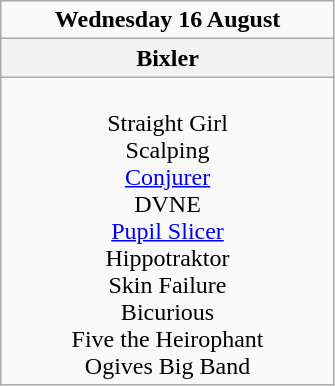<table class="wikitable">
<tr>
<td colspan="1" style="text-align:center;"><strong>Wednesday 16 August</strong></td>
</tr>
<tr>
<th>Bixler</th>
</tr>
<tr>
<td style="text-align:center; vertical-align:top; width:215px;"><br>Straight Girl<br>
Scalping<br>
<a href='#'>Conjurer</a> <br>
DVNE<br>
<a href='#'>Pupil Slicer</a><br>
Hippotraktor<br>
Skin Failure<br>
Bicurious<br>
Five the Heirophant<br>
Ogives Big Band</td>
</tr>
</table>
